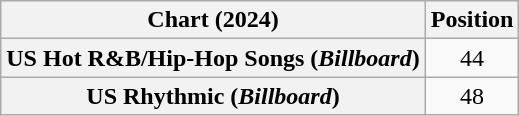<table class="wikitable sortable plainrowheaders" style="text-align:center">
<tr>
<th scope="col">Chart (2024)</th>
<th scope="col">Position</th>
</tr>
<tr>
<th scope="row">US Hot R&B/Hip-Hop Songs (<em>Billboard</em>)</th>
<td>44</td>
</tr>
<tr>
<th scope="row">US Rhythmic (<em>Billboard</em>)</th>
<td>48</td>
</tr>
</table>
